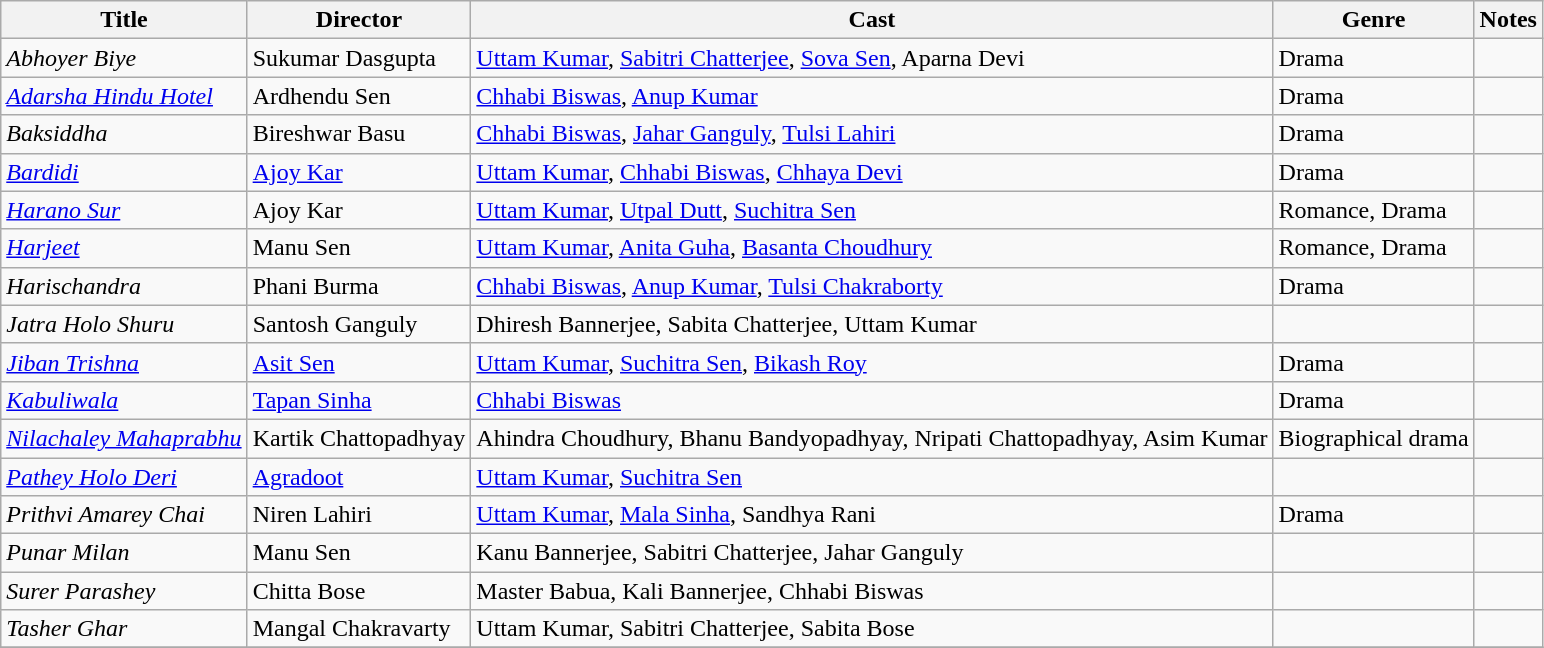<table class="wikitable sortable" border="0">
<tr>
<th>Title</th>
<th>Director</th>
<th>Cast</th>
<th>Genre</th>
<th>Notes</th>
</tr>
<tr>
<td><em>Abhoyer Biye</em></td>
<td>Sukumar Dasgupta</td>
<td><a href='#'>Uttam Kumar</a>, <a href='#'>Sabitri Chatterjee</a>, <a href='#'>Sova Sen</a>, Aparna Devi</td>
<td>Drama</td>
<td></td>
</tr>
<tr>
<td><em><a href='#'>Adarsha Hindu Hotel</a></em></td>
<td>Ardhendu Sen</td>
<td><a href='#'>Chhabi Biswas</a>, <a href='#'>Anup Kumar</a></td>
<td>Drama</td>
<td></td>
</tr>
<tr>
<td><em>Baksiddha</em></td>
<td>Bireshwar Basu</td>
<td><a href='#'>Chhabi Biswas</a>, <a href='#'>Jahar Ganguly</a>, <a href='#'>Tulsi Lahiri</a></td>
<td>Drama</td>
<td></td>
</tr>
<tr>
<td><em><a href='#'>Bardidi</a></em></td>
<td><a href='#'>Ajoy Kar</a></td>
<td><a href='#'>Uttam Kumar</a>, <a href='#'>Chhabi Biswas</a>, <a href='#'>Chhaya Devi</a></td>
<td>Drama</td>
<td></td>
</tr>
<tr>
<td><em><a href='#'>Harano Sur</a></em></td>
<td>Ajoy Kar</td>
<td><a href='#'>Uttam Kumar</a>, <a href='#'>Utpal Dutt</a>, <a href='#'>Suchitra Sen</a></td>
<td>Romance, Drama</td>
<td></td>
</tr>
<tr>
<td><em><a href='#'>Harjeet</a></em></td>
<td>Manu Sen</td>
<td><a href='#'>Uttam Kumar</a>, <a href='#'>Anita Guha</a>, <a href='#'>Basanta Choudhury</a></td>
<td>Romance, Drama</td>
<td></td>
</tr>
<tr>
<td><em>Harischandra</em></td>
<td>Phani Burma</td>
<td><a href='#'>Chhabi Biswas</a>, <a href='#'>Anup Kumar</a>, <a href='#'>Tulsi Chakraborty</a></td>
<td>Drama</td>
<td></td>
</tr>
<tr>
<td><em>Jatra Holo Shuru</em></td>
<td>Santosh Ganguly</td>
<td>Dhiresh Bannerjee, Sabita Chatterjee, Uttam Kumar</td>
<td></td>
<td></td>
</tr>
<tr>
<td><em><a href='#'>Jiban Trishna</a></em></td>
<td><a href='#'>Asit Sen</a></td>
<td><a href='#'>Uttam Kumar</a>, <a href='#'>Suchitra Sen</a>, <a href='#'>Bikash Roy</a></td>
<td>Drama</td>
<td></td>
</tr>
<tr>
<td><em><a href='#'>Kabuliwala</a></em></td>
<td><a href='#'>Tapan Sinha</a></td>
<td><a href='#'>Chhabi Biswas</a></td>
<td>Drama</td>
<td></td>
</tr>
<tr>
<td><em><a href='#'>Nilachaley Mahaprabhu</a></em></td>
<td>Kartik Chattopadhyay</td>
<td>Ahindra Choudhury, Bhanu Bandyopadhyay, Nripati Chattopadhyay, Asim Kumar</td>
<td>Biographical drama</td>
<td></td>
</tr>
<tr>
<td><em><a href='#'>Pathey Holo Deri</a></em></td>
<td><a href='#'>Agradoot</a></td>
<td><a href='#'>Uttam Kumar</a>, <a href='#'>Suchitra Sen</a></td>
<td></td>
<td></td>
</tr>
<tr>
<td><em>Prithvi Amarey Chai</em></td>
<td>Niren Lahiri</td>
<td><a href='#'>Uttam Kumar</a>, <a href='#'>Mala Sinha</a>, Sandhya Rani</td>
<td>Drama</td>
<td></td>
</tr>
<tr>
<td><em>Punar Milan</em></td>
<td>Manu Sen</td>
<td>Kanu Bannerjee, Sabitri Chatterjee, Jahar Ganguly</td>
<td></td>
<td></td>
</tr>
<tr>
<td><em>Surer Parashey</em></td>
<td>Chitta Bose</td>
<td>Master Babua, Kali Bannerjee, Chhabi Biswas</td>
<td></td>
<td></td>
</tr>
<tr>
<td><em>Tasher Ghar</em></td>
<td>Mangal Chakravarty</td>
<td>Uttam Kumar, Sabitri Chatterjee, Sabita Bose</td>
<td></td>
<td></td>
</tr>
<tr>
</tr>
</table>
